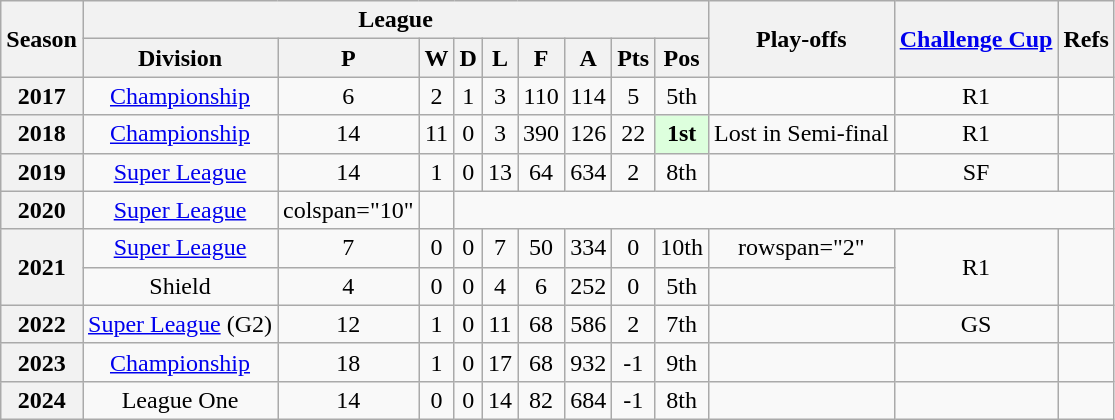<table class="wikitable" style="text-align: center">
<tr>
<th rowspan="2" scope="col">Season</th>
<th colspan="9" scope="col">League</th>
<th rowspan="2" scope="col">Play-offs</th>
<th rowspan="2" scope="col"><a href='#'>Challenge Cup</a></th>
<th rowspan="2" scope="col">Refs</th>
</tr>
<tr>
<th scope="col">Division</th>
<th scope="col">P</th>
<th scope="col">W</th>
<th scope="col">D</th>
<th scope="col">L</th>
<th scope="col">F</th>
<th scope="col">A</th>
<th scope="col">Pts</th>
<th scope="col">Pos</th>
</tr>
<tr>
<th scope="row">2017</th>
<td><a href='#'>Championship</a></td>
<td>6</td>
<td>2</td>
<td>1</td>
<td>3</td>
<td>110</td>
<td>114</td>
<td>5</td>
<td>5th</td>
<td></td>
<td>R1</td>
<td></td>
</tr>
<tr>
<th scope="row">2018</th>
<td><a href='#'>Championship</a></td>
<td>14</td>
<td>11</td>
<td>0</td>
<td>3</td>
<td>390</td>
<td>126</td>
<td>22</td>
<td style="background:#ddffdd;"><strong>1st</strong></td>
<td>Lost in Semi-final</td>
<td>R1</td>
<td></td>
</tr>
<tr>
<th scope="row">2019</th>
<td><a href='#'>Super League</a></td>
<td>14</td>
<td>1</td>
<td>0</td>
<td>13</td>
<td>64</td>
<td>634</td>
<td>2</td>
<td>8th</td>
<td></td>
<td>SF</td>
<td></td>
</tr>
<tr>
<th scope="row">2020</th>
<td><a href='#'>Super League</a></td>
<td>colspan="10"</td>
<td></td>
</tr>
<tr>
<th scope="row" rowspan="2">2021</th>
<td><a href='#'>Super League</a></td>
<td>7</td>
<td>0</td>
<td>0</td>
<td>7</td>
<td>50</td>
<td>334</td>
<td>0</td>
<td>10th</td>
<td>rowspan="2" </td>
<td rowspan="2">R1</td>
<td rowspan="2"></td>
</tr>
<tr>
<td>Shield</td>
<td>4</td>
<td>0</td>
<td>0</td>
<td>4</td>
<td>6</td>
<td>252</td>
<td>0</td>
<td>5th</td>
</tr>
<tr>
<th scope="row">2022</th>
<td><a href='#'>Super League</a> (G2)</td>
<td>12</td>
<td>1</td>
<td>0</td>
<td>11</td>
<td>68</td>
<td>586</td>
<td>2</td>
<td>7th</td>
<td></td>
<td>GS</td>
<td></td>
</tr>
<tr>
<th scope="row">2023</th>
<td><a href='#'>Championship</a></td>
<td>18</td>
<td>1</td>
<td>0</td>
<td>17</td>
<td>68</td>
<td>932</td>
<td>-1</td>
<td>9th</td>
<td></td>
<td></td>
<td></td>
</tr>
<tr>
<th scope="row">2024</th>
<td>League One</td>
<td>14</td>
<td>0</td>
<td>0</td>
<td>14</td>
<td>82</td>
<td>684</td>
<td>-1</td>
<td>8th</td>
<td></td>
<td></td>
<td></td>
</tr>
</table>
